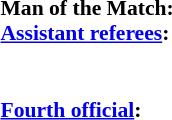<table width=50% style="font-size: 90%">
<tr>
<td><br><strong>Man of the Match:</strong><br><strong><a href='#'>Assistant referees</a>:</strong><br><br><br><strong><a href='#'>Fourth official</a>:</strong>
<br></td>
</tr>
</table>
